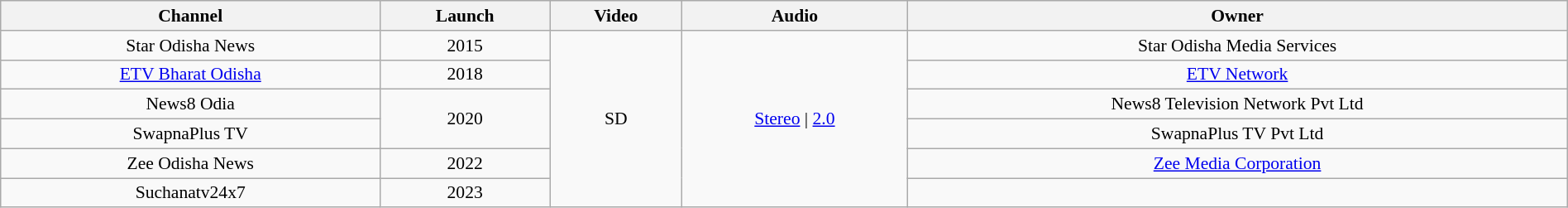<table class="wikitable sortable" style="border-collapse:collapse; font-size: 90%; text-align:center" width="100%">
<tr>
<th>Channel</th>
<th>Launch</th>
<th>Video</th>
<th>Audio</th>
<th>Owner</th>
</tr>
<tr>
<td>Star Odisha News</td>
<td>2015</td>
<td rowspan="6">SD</td>
<td rowspan="6"><a href='#'>Stereo</a> | <a href='#'>2.0</a></td>
<td>Star Odisha Media Services</td>
</tr>
<tr>
<td><a href='#'>ETV Bharat Odisha</a></td>
<td>2018</td>
<td><a href='#'>ETV Network</a></td>
</tr>
<tr>
<td>News8 Odia</td>
<td rowspan="2">2020</td>
<td>News8 Television Network Pvt Ltd</td>
</tr>
<tr>
<td>SwapnaPlus TV</td>
<td>SwapnaPlus TV Pvt Ltd</td>
</tr>
<tr>
<td>Zee Odisha News</td>
<td>2022</td>
<td><a href='#'>Zee Media Corporation</a></td>
</tr>
<tr>
<td>Suchanatv24x7</td>
<td>2023</td>
<td></td>
</tr>
</table>
